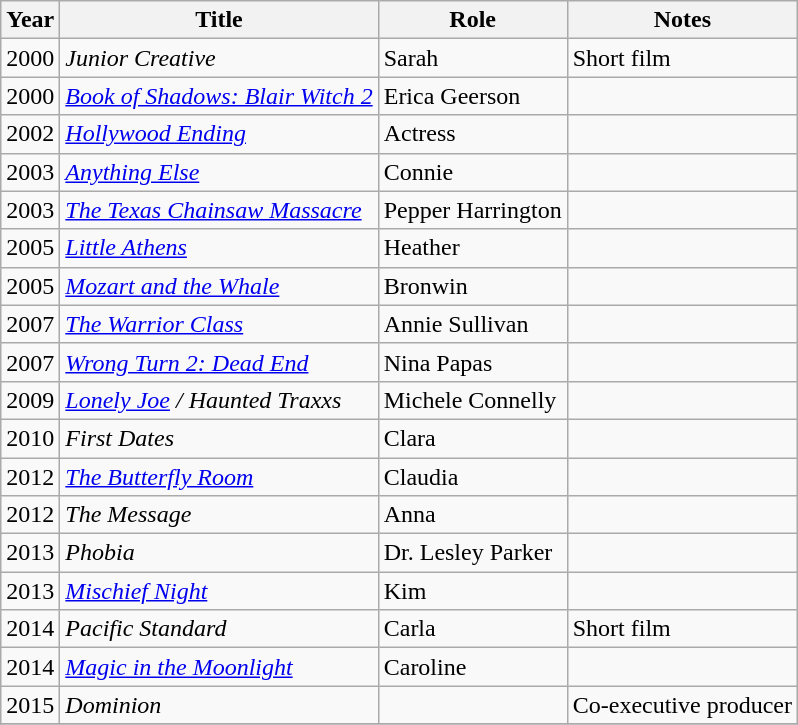<table class="wikitable sortable">
<tr>
<th>Year</th>
<th>Title</th>
<th>Role</th>
<th class="unsortable">Notes</th>
</tr>
<tr>
<td>2000</td>
<td><em>Junior Creative</em></td>
<td>Sarah</td>
<td>Short film</td>
</tr>
<tr>
<td>2000</td>
<td><em><a href='#'>Book of Shadows: Blair Witch 2</a></em></td>
<td>Erica Geerson</td>
<td></td>
</tr>
<tr>
<td>2002</td>
<td><em><a href='#'>Hollywood Ending</a></em></td>
<td>Actress</td>
<td></td>
</tr>
<tr>
<td>2003</td>
<td><em><a href='#'>Anything Else</a></em></td>
<td>Connie</td>
<td></td>
</tr>
<tr>
<td>2003</td>
<td><em><a href='#'>The Texas Chainsaw Massacre</a></em></td>
<td>Pepper Harrington</td>
<td></td>
</tr>
<tr>
<td>2005</td>
<td><em><a href='#'>Little Athens</a></em></td>
<td>Heather</td>
<td></td>
</tr>
<tr>
<td>2005</td>
<td><em><a href='#'>Mozart and the Whale</a></em></td>
<td>Bronwin</td>
<td></td>
</tr>
<tr>
<td>2007</td>
<td><em><a href='#'>The Warrior Class</a></em></td>
<td>Annie Sullivan</td>
<td></td>
</tr>
<tr>
<td>2007</td>
<td><em><a href='#'>Wrong Turn 2: Dead End</a></em></td>
<td>Nina Papas</td>
<td></td>
</tr>
<tr>
<td>2009</td>
<td><em><a href='#'>Lonely Joe</a> / Haunted Traxxs</em></td>
<td>Michele Connelly</td>
<td></td>
</tr>
<tr>
<td>2010</td>
<td><em>First Dates</em></td>
<td>Clara</td>
<td></td>
</tr>
<tr>
<td>2012</td>
<td><em><a href='#'>The Butterfly Room</a></em></td>
<td>Claudia</td>
<td></td>
</tr>
<tr>
<td>2012</td>
<td><em>The Message</em></td>
<td>Anna</td>
<td></td>
</tr>
<tr>
<td>2013</td>
<td><em>Phobia</em></td>
<td>Dr. Lesley Parker</td>
<td></td>
</tr>
<tr>
<td>2013</td>
<td><em><a href='#'>Mischief Night</a></em></td>
<td>Kim</td>
<td></td>
</tr>
<tr>
<td>2014</td>
<td><em>Pacific Standard</em></td>
<td>Carla</td>
<td>Short film</td>
</tr>
<tr>
<td>2014</td>
<td><em><a href='#'>Magic in the Moonlight</a></em></td>
<td>Caroline</td>
<td></td>
</tr>
<tr>
<td>2015</td>
<td><em>Dominion</em></td>
<td></td>
<td>Co-executive producer</td>
</tr>
<tr>
</tr>
</table>
